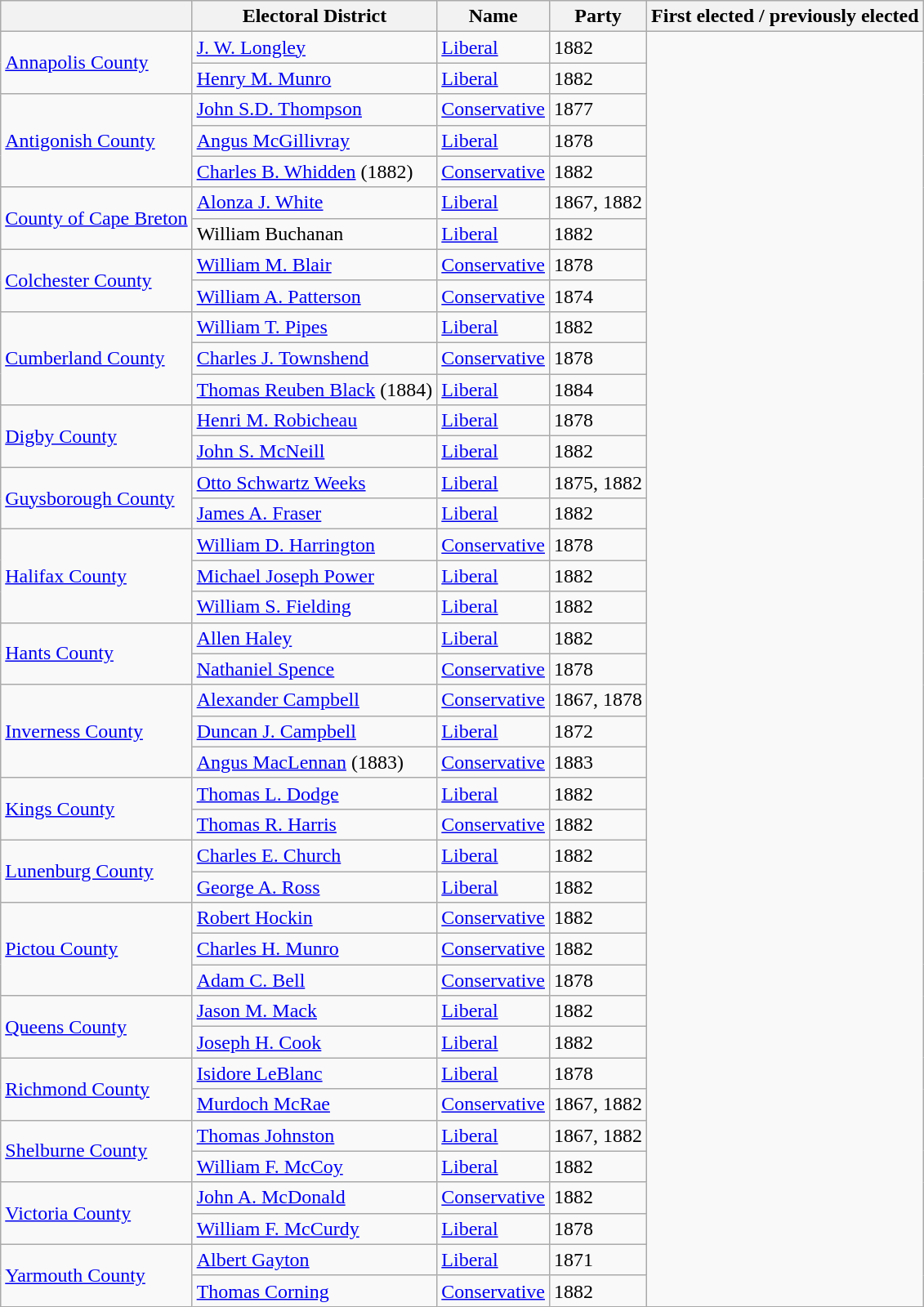<table class="wikitable sortable">
<tr>
<th></th>
<th>Electoral District</th>
<th>Name</th>
<th>Party</th>
<th>First elected / previously elected</th>
</tr>
<tr>
<td rowspan=2><a href='#'>Annapolis County</a></td>
<td><a href='#'>J. W. Longley</a></td>
<td><a href='#'>Liberal</a></td>
<td>1882</td>
</tr>
<tr>
<td><a href='#'>Henry M. Munro</a></td>
<td><a href='#'>Liberal</a></td>
<td>1882</td>
</tr>
<tr>
<td rowspan=3><a href='#'>Antigonish County</a></td>
<td><a href='#'>John S.D. Thompson</a></td>
<td><a href='#'>Conservative</a></td>
<td>1877</td>
</tr>
<tr>
<td><a href='#'>Angus McGillivray</a></td>
<td><a href='#'>Liberal</a></td>
<td>1878</td>
</tr>
<tr>
<td><a href='#'>Charles B. Whidden</a> (1882)</td>
<td><a href='#'>Conservative</a></td>
<td>1882</td>
</tr>
<tr>
<td rowspan=2><a href='#'>County of Cape Breton</a></td>
<td><a href='#'>Alonza J. White</a></td>
<td><a href='#'>Liberal</a></td>
<td>1867, 1882</td>
</tr>
<tr>
<td>William Buchanan</td>
<td><a href='#'>Liberal</a></td>
<td>1882</td>
</tr>
<tr>
<td rowspan=2><a href='#'>Colchester County</a></td>
<td><a href='#'>William M. Blair</a></td>
<td><a href='#'>Conservative</a></td>
<td>1878</td>
</tr>
<tr>
<td><a href='#'>William A. Patterson</a></td>
<td><a href='#'>Conservative</a></td>
<td>1874</td>
</tr>
<tr>
<td rowspan=3><a href='#'>Cumberland County</a></td>
<td><a href='#'>William T. Pipes</a></td>
<td><a href='#'>Liberal</a></td>
<td>1882</td>
</tr>
<tr>
<td><a href='#'>Charles J. Townshend</a></td>
<td><a href='#'>Conservative</a></td>
<td>1878</td>
</tr>
<tr>
<td><a href='#'>Thomas Reuben Black</a> (1884)</td>
<td><a href='#'>Liberal</a></td>
<td>1884</td>
</tr>
<tr>
<td rowspan=2><a href='#'>Digby County</a></td>
<td><a href='#'>Henri M. Robicheau</a></td>
<td><a href='#'>Liberal</a></td>
<td>1878</td>
</tr>
<tr>
<td><a href='#'>John S. McNeill</a></td>
<td><a href='#'>Liberal</a></td>
<td>1882</td>
</tr>
<tr>
<td rowspan=2><a href='#'>Guysborough County</a></td>
<td><a href='#'>Otto Schwartz Weeks</a></td>
<td><a href='#'>Liberal</a></td>
<td>1875, 1882</td>
</tr>
<tr>
<td><a href='#'>James A. Fraser</a></td>
<td><a href='#'>Liberal</a></td>
<td>1882</td>
</tr>
<tr>
<td rowspan=3><a href='#'>Halifax County</a></td>
<td><a href='#'>William D. Harrington</a></td>
<td><a href='#'>Conservative</a></td>
<td>1878</td>
</tr>
<tr>
<td><a href='#'>Michael Joseph Power</a></td>
<td><a href='#'>Liberal</a></td>
<td>1882</td>
</tr>
<tr>
<td><a href='#'>William S. Fielding</a></td>
<td><a href='#'>Liberal</a></td>
<td>1882</td>
</tr>
<tr>
<td rowspan=2><a href='#'>Hants County</a></td>
<td><a href='#'>Allen Haley</a></td>
<td><a href='#'>Liberal</a></td>
<td>1882</td>
</tr>
<tr>
<td><a href='#'>Nathaniel Spence</a></td>
<td><a href='#'>Conservative</a></td>
<td>1878</td>
</tr>
<tr>
<td rowspan=3><a href='#'>Inverness County</a></td>
<td><a href='#'>Alexander Campbell</a></td>
<td><a href='#'>Conservative</a></td>
<td>1867, 1878</td>
</tr>
<tr>
<td><a href='#'>Duncan J. Campbell</a></td>
<td><a href='#'>Liberal</a></td>
<td>1872</td>
</tr>
<tr>
<td><a href='#'>Angus MacLennan</a> (1883)</td>
<td><a href='#'>Conservative</a></td>
<td>1883</td>
</tr>
<tr>
<td rowspan=2><a href='#'>Kings County</a></td>
<td><a href='#'>Thomas L. Dodge</a></td>
<td><a href='#'>Liberal</a></td>
<td>1882</td>
</tr>
<tr>
<td><a href='#'>Thomas R. Harris</a></td>
<td><a href='#'>Conservative</a></td>
<td>1882</td>
</tr>
<tr>
<td rowspan=2><a href='#'>Lunenburg County</a></td>
<td><a href='#'>Charles E. Church</a></td>
<td><a href='#'>Liberal</a></td>
<td>1882</td>
</tr>
<tr>
<td><a href='#'>George A. Ross</a></td>
<td><a href='#'>Liberal</a></td>
<td>1882</td>
</tr>
<tr>
<td rowspan=3><a href='#'>Pictou County</a></td>
<td><a href='#'>Robert Hockin</a></td>
<td><a href='#'>Conservative</a></td>
<td>1882</td>
</tr>
<tr>
<td><a href='#'>Charles H. Munro</a></td>
<td><a href='#'>Conservative</a></td>
<td>1882</td>
</tr>
<tr>
<td><a href='#'>Adam C. Bell</a></td>
<td><a href='#'>Conservative</a></td>
<td>1878</td>
</tr>
<tr>
<td rowspan=2><a href='#'>Queens County</a></td>
<td><a href='#'>Jason M. Mack</a></td>
<td><a href='#'>Liberal</a></td>
<td>1882</td>
</tr>
<tr>
<td><a href='#'>Joseph H. Cook</a></td>
<td><a href='#'>Liberal</a></td>
<td>1882</td>
</tr>
<tr>
<td rowspan=2><a href='#'>Richmond County</a></td>
<td><a href='#'>Isidore LeBlanc</a></td>
<td><a href='#'>Liberal</a></td>
<td>1878</td>
</tr>
<tr>
<td><a href='#'>Murdoch McRae</a></td>
<td><a href='#'>Conservative</a></td>
<td>1867, 1882</td>
</tr>
<tr>
<td rowspan=2><a href='#'>Shelburne County</a></td>
<td><a href='#'>Thomas Johnston</a></td>
<td><a href='#'>Liberal</a></td>
<td>1867, 1882</td>
</tr>
<tr>
<td><a href='#'>William F. McCoy</a></td>
<td><a href='#'>Liberal</a></td>
<td>1882</td>
</tr>
<tr>
<td rowspan=2><a href='#'>Victoria County</a></td>
<td><a href='#'>John A. McDonald</a></td>
<td><a href='#'>Conservative</a></td>
<td>1882</td>
</tr>
<tr>
<td><a href='#'>William F. McCurdy</a></td>
<td><a href='#'>Liberal</a></td>
<td>1878</td>
</tr>
<tr>
<td rowspan=2><a href='#'>Yarmouth County</a></td>
<td><a href='#'>Albert Gayton</a></td>
<td><a href='#'>Liberal</a></td>
<td>1871</td>
</tr>
<tr>
<td><a href='#'>Thomas Corning</a></td>
<td><a href='#'>Conservative</a></td>
<td>1882</td>
</tr>
</table>
